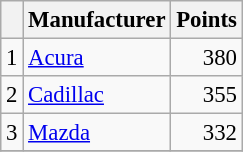<table class="wikitable" style="font-size: 95%;">
<tr>
<th scope="col"></th>
<th scope="col">Manufacturer</th>
<th scope="col">Points</th>
</tr>
<tr>
<td align=center>1</td>
<td> <a href='#'>Acura</a></td>
<td align=right>380</td>
</tr>
<tr>
<td align=center>2</td>
<td> <a href='#'>Cadillac</a></td>
<td align=right>355</td>
</tr>
<tr>
<td align=center>3</td>
<td> <a href='#'>Mazda</a></td>
<td align=right>332</td>
</tr>
<tr>
</tr>
</table>
